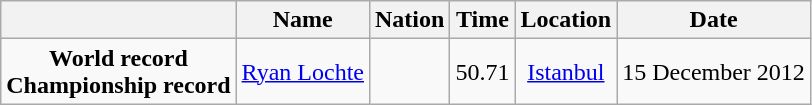<table class=wikitable style=text-align:center>
<tr>
<th></th>
<th>Name</th>
<th>Nation</th>
<th>Time</th>
<th>Location</th>
<th>Date</th>
</tr>
<tr>
<td><strong>World record<br>Championship record</strong></td>
<td align=left><a href='#'>Ryan Lochte</a></td>
<td align=left></td>
<td align=left>50.71</td>
<td><a href='#'>Istanbul</a></td>
<td>15 December 2012</td>
</tr>
</table>
